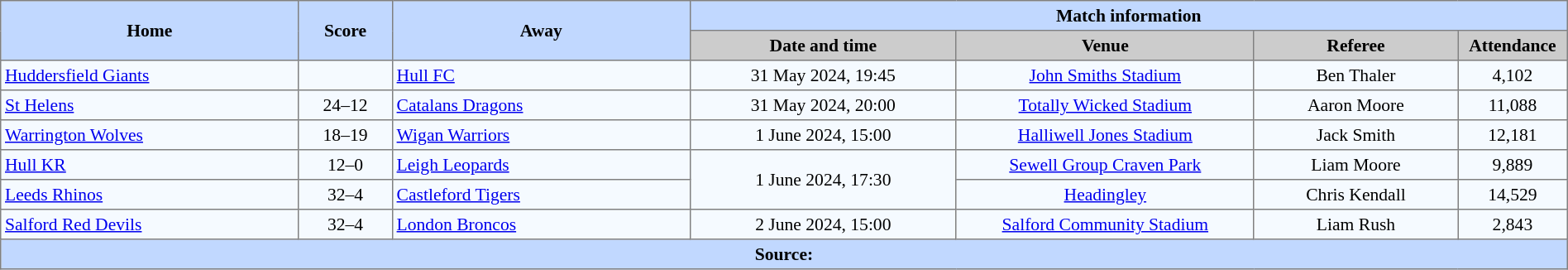<table border=1 style="border-collapse:collapse; font-size:90%; text-align:center;" cellpadding=3 cellspacing=0 width=100%>
<tr style="background:#C1D8ff;">
<th scope="col" rowspan=2 width=19%>Home</th>
<th scope="col" rowspan=2 width=6%>Score</th>
<th scope="col" rowspan=2 width=19%>Away</th>
<th colspan=4>Match information</th>
</tr>
<tr style="background:#CCCCCC;">
<th scope="col" width=17%>Date and time</th>
<th scope="col" width=19%>Venue</th>
<th scope="col" width=13%>Referee</th>
<th scope="col" width=7%>Attendance</th>
</tr>
<tr style="background:#F5FAFF;">
<td style="text-align:left;"> <a href='#'>Huddersfield Giants</a></td>
<td></td>
<td style="text-align:left;"> <a href='#'>Hull FC</a></td>
<td>31 May 2024, 19:45</td>
<td><a href='#'>John Smiths Stadium</a></td>
<td>Ben Thaler</td>
<td>4,102</td>
</tr>
<tr style="background:#F5FAFF;">
<td style="text-align:left;"> <a href='#'>St Helens</a></td>
<td>24–12</td>
<td style="text-align:left;"> <a href='#'>Catalans Dragons</a></td>
<td>31 May 2024, 20:00</td>
<td><a href='#'>Totally Wicked Stadium</a></td>
<td>Aaron Moore</td>
<td>11,088</td>
</tr>
<tr style="background:#F5FAFF;">
<td style="text-align:left;"> <a href='#'>Warrington Wolves</a></td>
<td>18–19</td>
<td style="text-align:left;"> <a href='#'>Wigan Warriors</a></td>
<td>1 June 2024, 15:00</td>
<td><a href='#'>Halliwell Jones Stadium</a></td>
<td>Jack Smith</td>
<td>12,181</td>
</tr>
<tr style="background:#F5FAFF;">
<td style="text-align:left;"> <a href='#'>Hull KR</a></td>
<td>12–0</td>
<td style="text-align:left;"> <a href='#'>Leigh Leopards</a></td>
<td Rowspan=2>1 June 2024, 17:30</td>
<td><a href='#'>Sewell Group Craven Park</a></td>
<td>Liam Moore</td>
<td>9,889</td>
</tr>
<tr style="background:#F5FAFF;">
<td style="text-align:left;"> <a href='#'>Leeds Rhinos</a></td>
<td>32–4</td>
<td style="text-align:left;"> <a href='#'>Castleford Tigers</a></td>
<td><a href='#'>Headingley</a></td>
<td>Chris Kendall</td>
<td>14,529</td>
</tr>
<tr style="background:#F5FAFF;">
<td style="text-align:left;"> <a href='#'>Salford Red Devils</a></td>
<td>32–4</td>
<td style="text-align:left;"> <a href='#'>London Broncos</a></td>
<td>2 June 2024, 15:00</td>
<td><a href='#'>Salford Community Stadium</a></td>
<td>Liam Rush</td>
<td>2,843</td>
</tr>
<tr style="background:#c1d8ff;">
<th colspan=7>Source:</th>
</tr>
</table>
